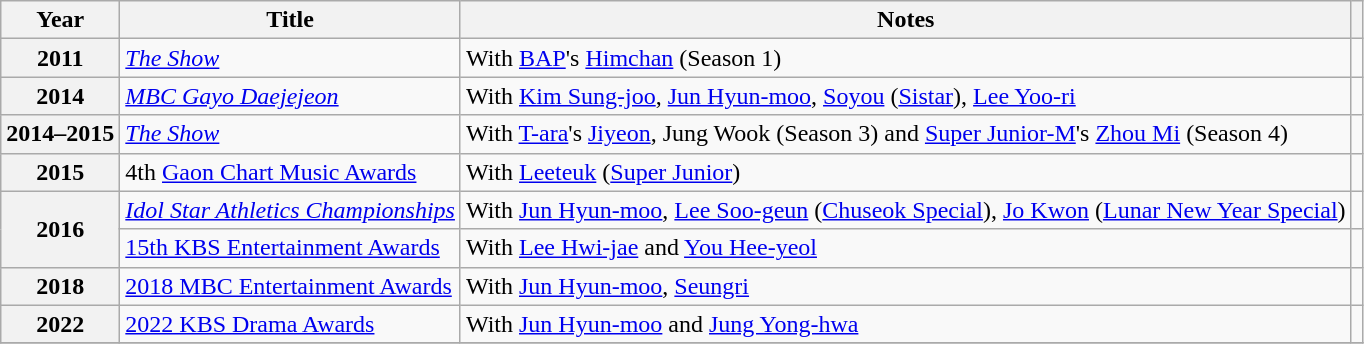<table class="wikitable plainrowheaders sortable">
<tr>
<th scope="col">Year</th>
<th scope="col">Title</th>
<th scope="col">Notes</th>
<th scope="col" class="unsortable"></th>
</tr>
<tr>
<th scope="row">2011</th>
<td><em><a href='#'>The Show</a></em></td>
<td>With <a href='#'>BAP</a>'s <a href='#'>Himchan</a> (Season 1)</td>
<td style="text-align:center"></td>
</tr>
<tr>
<th scope="row">2014</th>
<td><em><a href='#'>MBC Gayo Daejejeon</a></em></td>
<td>With <a href='#'>Kim Sung-joo</a>, <a href='#'>Jun Hyun-moo</a>, <a href='#'>Soyou</a> (<a href='#'>Sistar</a>), <a href='#'>Lee Yoo-ri</a></td>
<td style="text-align:center"></td>
</tr>
<tr>
<th scope="row">2014–2015</th>
<td><em><a href='#'>The Show</a></em></td>
<td>With <a href='#'>T-ara</a>'s <a href='#'>Jiyeon</a>, Jung Wook (Season 3) and <a href='#'>Super Junior-M</a>'s <a href='#'>Zhou Mi</a> (Season 4)</td>
<td style="text-align:center"></td>
</tr>
<tr>
<th scope="row">2015</th>
<td>4th <a href='#'>Gaon Chart Music Awards</a></td>
<td>With <a href='#'>Leeteuk</a> (<a href='#'>Super Junior</a>)</td>
<td style="text-align:center"></td>
</tr>
<tr>
<th scope="row" rowspan="2">2016</th>
<td><em><a href='#'>Idol Star Athletics Championships</a></em></td>
<td>With <a href='#'>Jun Hyun-moo</a>, <a href='#'>Lee Soo-geun</a> (<a href='#'>Chuseok Special</a>), <a href='#'>Jo Kwon</a> (<a href='#'>Lunar New Year Special</a>)</td>
<td style="text-align:center"></td>
</tr>
<tr>
<td><a href='#'>15th KBS Entertainment Awards</a></td>
<td>With <a href='#'>Lee Hwi-jae</a> and <a href='#'>You Hee-yeol</a></td>
<td style="text-align:center"></td>
</tr>
<tr>
<th scope="row">2018</th>
<td><a href='#'>2018 MBC Entertainment Awards</a></td>
<td>With <a href='#'>Jun Hyun-moo</a>, <a href='#'>Seungri</a></td>
<td style="text-align:center"></td>
</tr>
<tr>
<th scope="row">2022</th>
<td><a href='#'>2022 KBS Drama Awards</a></td>
<td>With <a href='#'>Jun Hyun-moo</a> and <a href='#'>Jung Yong-hwa</a></td>
<td style="text-align:center"></td>
</tr>
<tr>
</tr>
</table>
